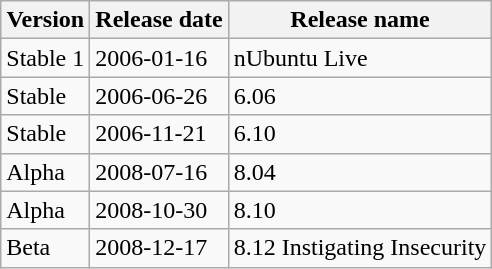<table class="wikitable">
<tr>
<th>Version</th>
<th>Release date</th>
<th>Release name</th>
</tr>
<tr ---------------------------------->
<td>Stable 1</td>
<td>2006-01-16</td>
<td>nUbuntu Live</td>
</tr>
<tr --->
<td>Stable</td>
<td>2006-06-26</td>
<td>6.06</td>
</tr>
<tr --->
<td>Stable</td>
<td>2006-11-21</td>
<td>6.10</td>
</tr>
<tr --->
<td>Alpha</td>
<td>2008-07-16</td>
<td>8.04</td>
</tr>
<tr --->
<td>Alpha</td>
<td>2008-10-30</td>
<td>8.10</td>
</tr>
<tr --->
<td>Beta</td>
<td>2008-12-17</td>
<td>8.12 Instigating Insecurity</td>
</tr>
</table>
